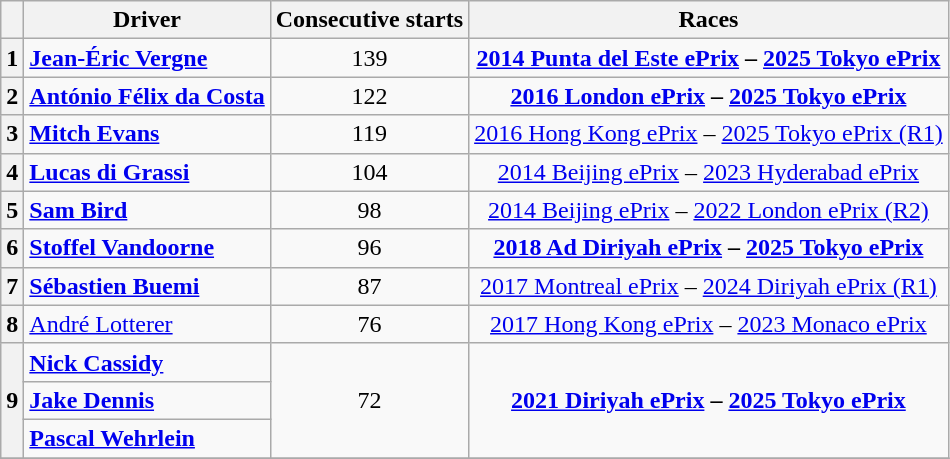<table class="wikitable">
<tr>
<th></th>
<th>Driver</th>
<th>Consecutive starts</th>
<th>Races</th>
</tr>
<tr align="center">
<th>1</th>
<td align="left"> <strong><a href='#'>Jean-Éric Vergne</a></strong></td>
<td>139</td>
<td><strong><a href='#'>2014 Punta del Este ePrix</a> – <a href='#'>2025 Tokyo ePrix</a></strong></td>
</tr>
<tr align="center">
<th>2</th>
<td align="left"> <strong><a href='#'>António Félix da Costa</a></strong></td>
<td>122</td>
<td><strong><a href='#'>2016 London ePrix</a> – <a href='#'>2025 Tokyo ePrix</a></strong></td>
</tr>
<tr align="center">
<th>3</th>
<td align="left"> <strong><a href='#'>Mitch Evans</a></strong></td>
<td>119</td>
<td><a href='#'>2016 Hong Kong ePrix</a> – <a href='#'>2025 Tokyo ePrix (R1)</a></td>
</tr>
<tr align="center">
<th>4</th>
<td align="left"> <strong><a href='#'>Lucas di Grassi</a></strong></td>
<td>104</td>
<td><a href='#'>2014 Beijing ePrix</a> – <a href='#'>2023 Hyderabad ePrix</a></td>
</tr>
<tr align="center">
<th>5</th>
<td align="left"> <strong><a href='#'>Sam Bird</a></strong></td>
<td>98</td>
<td><a href='#'>2014 Beijing ePrix</a> – <a href='#'>2022 London ePrix (R2)</a></td>
</tr>
<tr align="center">
<th>6</th>
<td align="left"> <strong><a href='#'>Stoffel Vandoorne</a></strong></td>
<td>96</td>
<td><strong><a href='#'>2018 Ad Diriyah ePrix</a> – <a href='#'>2025 Tokyo ePrix</a></strong></td>
</tr>
<tr align="center">
<th>7</th>
<td align="left"> <strong><a href='#'>Sébastien Buemi</a></strong></td>
<td>87</td>
<td><a href='#'>2017 Montreal ePrix</a> – <a href='#'>2024 Diriyah ePrix (R1)</a></td>
</tr>
<tr align="center">
<th>8</th>
<td align="left"> <a href='#'>André Lotterer</a></td>
<td>76</td>
<td><a href='#'>2017 Hong Kong ePrix</a> – <a href='#'>2023 Monaco ePrix</a></td>
</tr>
<tr align="center">
<th rowspan=3>9</th>
<td align="left"> <strong><a href='#'>Nick Cassidy</a></strong></td>
<td rowspan=3>72</td>
<td rowspan=3><strong><a href='#'>2021 Diriyah ePrix</a> – <a href='#'>2025 Tokyo ePrix</a></strong></td>
</tr>
<tr align="center">
<td align="left"> <strong><a href='#'>Jake Dennis</a></strong></td>
</tr>
<tr align="center">
<td align="left"> <strong><a href='#'>Pascal Wehrlein</a></strong></td>
</tr>
<tr align="center">
</tr>
</table>
